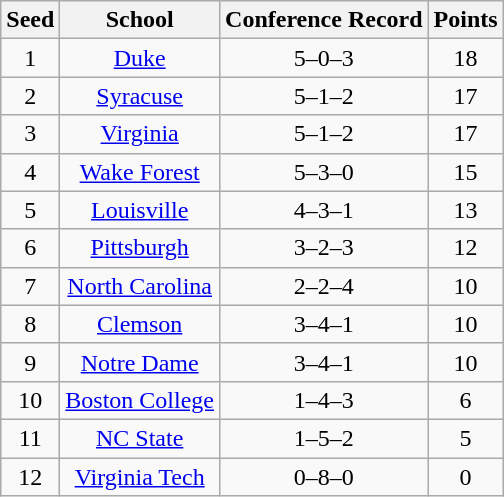<table class="wikitable" style="text-align:center">
<tr>
<th>Seed</th>
<th>School</th>
<th>Conference Record</th>
<th>Points</th>
</tr>
<tr>
<td>1</td>
<td><a href='#'>Duke</a></td>
<td>5–0–3</td>
<td>18</td>
</tr>
<tr>
<td>2</td>
<td><a href='#'>Syracuse</a></td>
<td>5–1–2</td>
<td>17</td>
</tr>
<tr>
<td>3</td>
<td><a href='#'>Virginia</a></td>
<td>5–1–2</td>
<td>17</td>
</tr>
<tr>
<td>4</td>
<td><a href='#'>Wake Forest</a></td>
<td>5–3–0</td>
<td>15</td>
</tr>
<tr>
<td>5</td>
<td><a href='#'>Louisville</a></td>
<td>4–3–1</td>
<td>13</td>
</tr>
<tr>
<td>6</td>
<td><a href='#'>Pittsburgh</a></td>
<td>3–2–3</td>
<td>12</td>
</tr>
<tr>
<td>7</td>
<td><a href='#'>North Carolina</a></td>
<td>2–2–4</td>
<td>10</td>
</tr>
<tr>
<td>8</td>
<td><a href='#'>Clemson</a></td>
<td>3–4–1</td>
<td>10</td>
</tr>
<tr>
<td>9</td>
<td><a href='#'>Notre Dame</a></td>
<td>3–4–1</td>
<td>10</td>
</tr>
<tr>
<td>10</td>
<td><a href='#'>Boston College</a></td>
<td>1–4–3</td>
<td>6</td>
</tr>
<tr>
<td>11</td>
<td><a href='#'>NC State</a></td>
<td>1–5–2</td>
<td>5</td>
</tr>
<tr>
<td>12</td>
<td><a href='#'>Virginia Tech</a></td>
<td>0–8–0</td>
<td>0</td>
</tr>
</table>
